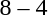<table style="text-align:center">
<tr>
<th width=200></th>
<th width=100></th>
<th width=200></th>
</tr>
<tr>
<td align=right></td>
<td>8 – 4</td>
<td align=left><strong></strong></td>
</tr>
</table>
